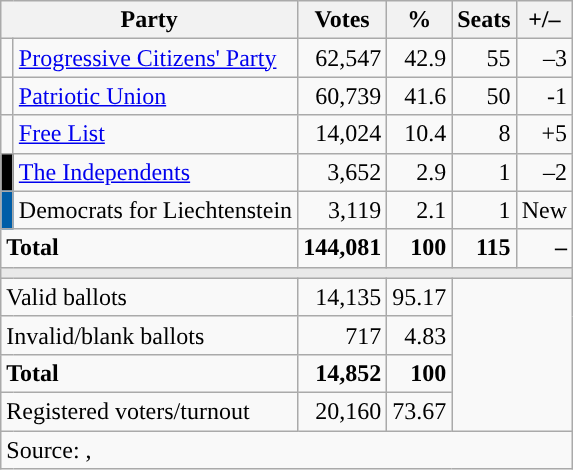<table class=wikitable style=text-align:right>
<tr>
<th colspan="2">Party</th>
<th>Votes</th>
<th>%</th>
<th>Seats</th>
<th>+/–</th>
</tr>
<tr>
<td width="1"></td>
<td align="left"><a href='#'>Progressive Citizens' Party</a></td>
<td>62,547</td>
<td>42.9</td>
<td>55</td>
<td>–3</td>
</tr>
<tr>
<td width="1"></td>
<td align="left"><a href='#'>Patriotic Union</a></td>
<td>60,739</td>
<td>41.6</td>
<td>50</td>
<td>-1</td>
</tr>
<tr>
<td width="1"></td>
<td align="left"><a href='#'>Free List</a></td>
<td>14,024</td>
<td>10.4</td>
<td>8</td>
<td>+5</td>
</tr>
<tr>
<td width="1" bgcolor="black"></td>
<td align="left"><a href='#'>The Independents</a></td>
<td>3,652</td>
<td>2.9</td>
<td>1</td>
<td>–2</td>
</tr>
<tr>
<td width="1" bgcolor="#005EA8"></td>
<td align="left">Democrats for Liechtenstein</td>
<td>3,119</td>
<td>2.1</td>
<td>1</td>
<td>New</td>
</tr>
<tr>
<td colspan="2" align="left"><strong>Total</strong></td>
<td><strong>144,081</strong></td>
<td><strong>100</strong></td>
<td><strong>115</strong></td>
<td><strong>–</strong></td>
</tr>
<tr>
<td colspan="6" style="color:inherit;background:#E9E9E9"></td>
</tr>
<tr>
<td colspan="2" align="left">Valid ballots</td>
<td>14,135</td>
<td>95.17</td>
<td colspan="2" rowspan="4"></td>
</tr>
<tr>
<td colspan=2 align=left>Invalid/blank ballots</td>
<td>717</td>
<td>4.83</td>
</tr>
<tr>
<td colspan=2 align=left><strong>Total</strong></td>
<td><strong>14,852</strong></td>
<td><strong>100</strong></td>
</tr>
<tr>
<td colspan=2 align=left>Registered voters/turnout</td>
<td>20,160</td>
<td>73.67</td>
</tr>
<tr>
<td colspan="6" align="left">Source: , </td>
</tr>
</table>
